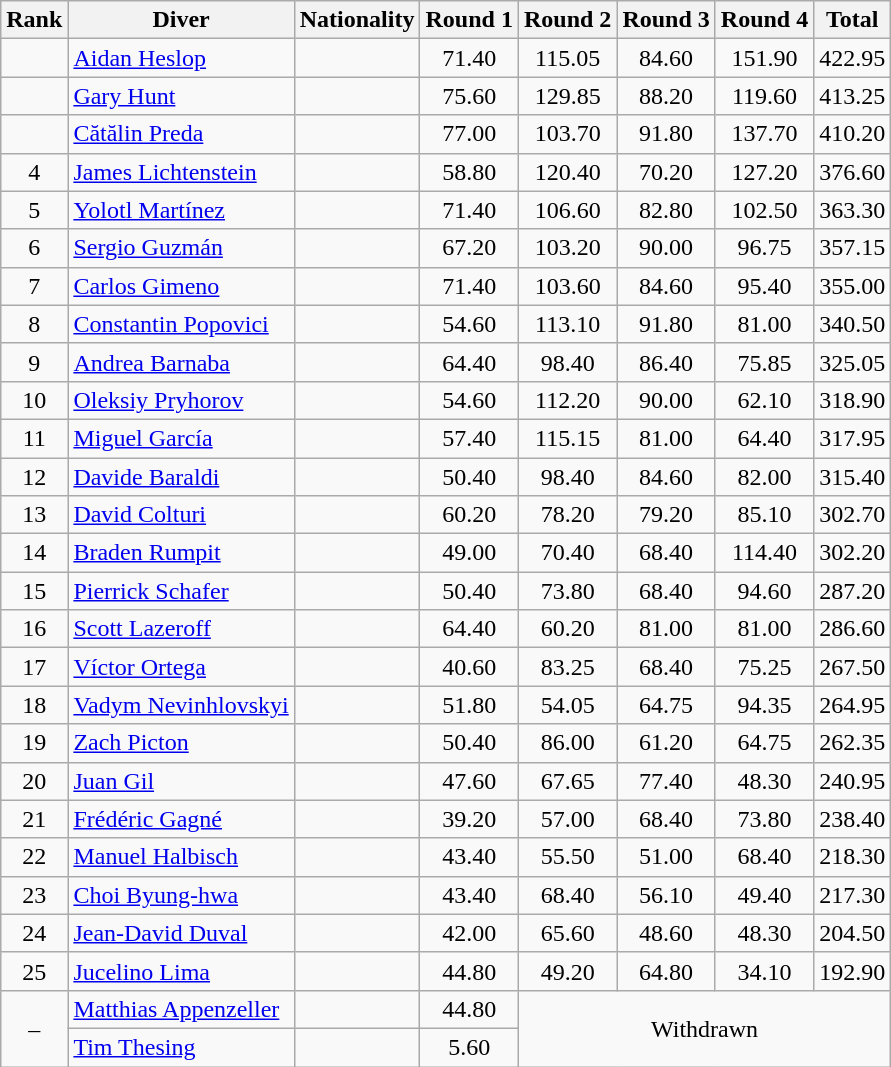<table class="wikitable sortable" style="text-align:center">
<tr>
<th>Rank</th>
<th>Diver</th>
<th>Nationality</th>
<th>Round 1</th>
<th>Round 2</th>
<th>Round 3</th>
<th>Round 4</th>
<th>Total</th>
</tr>
<tr>
<td></td>
<td align=left><a href='#'>Aidan Heslop</a></td>
<td align=left></td>
<td>71.40</td>
<td>115.05</td>
<td>84.60</td>
<td>151.90</td>
<td>422.95</td>
</tr>
<tr>
<td></td>
<td align=left><a href='#'>Gary Hunt</a></td>
<td align=left></td>
<td>75.60</td>
<td>129.85</td>
<td>88.20</td>
<td>119.60</td>
<td>413.25</td>
</tr>
<tr>
<td></td>
<td align=left><a href='#'>Cătălin Preda</a></td>
<td align=left></td>
<td>77.00</td>
<td>103.70</td>
<td>91.80</td>
<td>137.70</td>
<td>410.20</td>
</tr>
<tr>
<td>4</td>
<td align=left><a href='#'>James Lichtenstein</a></td>
<td align=left></td>
<td>58.80</td>
<td>120.40</td>
<td>70.20</td>
<td>127.20</td>
<td>376.60</td>
</tr>
<tr>
<td>5</td>
<td align=left><a href='#'>Yolotl Martínez</a></td>
<td align=left></td>
<td>71.40</td>
<td>106.60</td>
<td>82.80</td>
<td>102.50</td>
<td>363.30</td>
</tr>
<tr>
<td>6</td>
<td align=left><a href='#'>Sergio Guzmán</a></td>
<td align=left></td>
<td>67.20</td>
<td>103.20</td>
<td>90.00</td>
<td>96.75</td>
<td>357.15</td>
</tr>
<tr>
<td>7</td>
<td align=left><a href='#'>Carlos Gimeno</a></td>
<td align=left></td>
<td>71.40</td>
<td>103.60</td>
<td>84.60</td>
<td>95.40</td>
<td>355.00</td>
</tr>
<tr>
<td>8</td>
<td align=left><a href='#'>Constantin Popovici</a></td>
<td align=left></td>
<td>54.60</td>
<td>113.10</td>
<td>91.80</td>
<td>81.00</td>
<td>340.50</td>
</tr>
<tr>
<td>9</td>
<td align=left><a href='#'>Andrea Barnaba</a></td>
<td align=left></td>
<td>64.40</td>
<td>98.40</td>
<td>86.40</td>
<td>75.85</td>
<td>325.05</td>
</tr>
<tr>
<td>10</td>
<td align=left><a href='#'>Oleksiy Pryhorov</a></td>
<td align=left></td>
<td>54.60</td>
<td>112.20</td>
<td>90.00</td>
<td>62.10</td>
<td>318.90</td>
</tr>
<tr>
<td>11</td>
<td align=left><a href='#'>Miguel García</a></td>
<td align=left></td>
<td>57.40</td>
<td>115.15</td>
<td>81.00</td>
<td>64.40</td>
<td>317.95</td>
</tr>
<tr>
<td>12</td>
<td align=left><a href='#'>Davide Baraldi</a></td>
<td align=left></td>
<td>50.40</td>
<td>98.40</td>
<td>84.60</td>
<td>82.00</td>
<td>315.40</td>
</tr>
<tr>
<td>13</td>
<td align=left><a href='#'>David Colturi</a></td>
<td align=left></td>
<td>60.20</td>
<td>78.20</td>
<td>79.20</td>
<td>85.10</td>
<td>302.70</td>
</tr>
<tr>
<td>14</td>
<td align=left><a href='#'>Braden Rumpit</a></td>
<td align=left></td>
<td>49.00</td>
<td>70.40</td>
<td>68.40</td>
<td>114.40</td>
<td>302.20</td>
</tr>
<tr>
<td>15</td>
<td align=left><a href='#'>Pierrick Schafer</a></td>
<td align=left></td>
<td>50.40</td>
<td>73.80</td>
<td>68.40</td>
<td>94.60</td>
<td>287.20</td>
</tr>
<tr>
<td>16</td>
<td align=left><a href='#'>Scott Lazeroff</a></td>
<td align=left></td>
<td>64.40</td>
<td>60.20</td>
<td>81.00</td>
<td>81.00</td>
<td>286.60</td>
</tr>
<tr>
<td>17</td>
<td align=left><a href='#'>Víctor Ortega</a></td>
<td align=left></td>
<td>40.60</td>
<td>83.25</td>
<td>68.40</td>
<td>75.25</td>
<td>267.50</td>
</tr>
<tr>
<td>18</td>
<td align=left><a href='#'>Vadym Nevinhlovskyi</a></td>
<td align=left></td>
<td>51.80</td>
<td>54.05</td>
<td>64.75</td>
<td>94.35</td>
<td>264.95</td>
</tr>
<tr>
<td>19</td>
<td align=left><a href='#'>Zach Picton</a></td>
<td align=left></td>
<td>50.40</td>
<td>86.00</td>
<td>61.20</td>
<td>64.75</td>
<td>262.35</td>
</tr>
<tr>
<td>20</td>
<td align=left><a href='#'>Juan Gil</a></td>
<td align=left></td>
<td>47.60</td>
<td>67.65</td>
<td>77.40</td>
<td>48.30</td>
<td>240.95</td>
</tr>
<tr>
<td>21</td>
<td align=left><a href='#'>Frédéric Gagné</a></td>
<td align=left></td>
<td>39.20</td>
<td>57.00</td>
<td>68.40</td>
<td>73.80</td>
<td>238.40</td>
</tr>
<tr>
<td>22</td>
<td align=left><a href='#'>Manuel Halbisch</a></td>
<td align=left></td>
<td>43.40</td>
<td>55.50</td>
<td>51.00</td>
<td>68.40</td>
<td>218.30</td>
</tr>
<tr>
<td>23</td>
<td align=left><a href='#'>Choi Byung-hwa</a></td>
<td align=left></td>
<td>43.40</td>
<td>68.40</td>
<td>56.10</td>
<td>49.40</td>
<td>217.30</td>
</tr>
<tr>
<td>24</td>
<td align=left><a href='#'>Jean-David Duval</a></td>
<td align=left></td>
<td>42.00</td>
<td>65.60</td>
<td>48.60</td>
<td>48.30</td>
<td>204.50</td>
</tr>
<tr>
<td>25</td>
<td align=left><a href='#'>Jucelino Lima</a></td>
<td align=left></td>
<td>44.80</td>
<td>49.20</td>
<td>64.80</td>
<td>34.10</td>
<td>192.90</td>
</tr>
<tr>
<td rowspan=2>–</td>
<td align=left><a href='#'>Matthias Appenzeller</a></td>
<td align=left></td>
<td>44.80</td>
<td rowspan=2 colspan=4>Withdrawn</td>
</tr>
<tr>
<td align=left><a href='#'>Tim Thesing</a></td>
<td align=left></td>
<td>5.60</td>
</tr>
</table>
